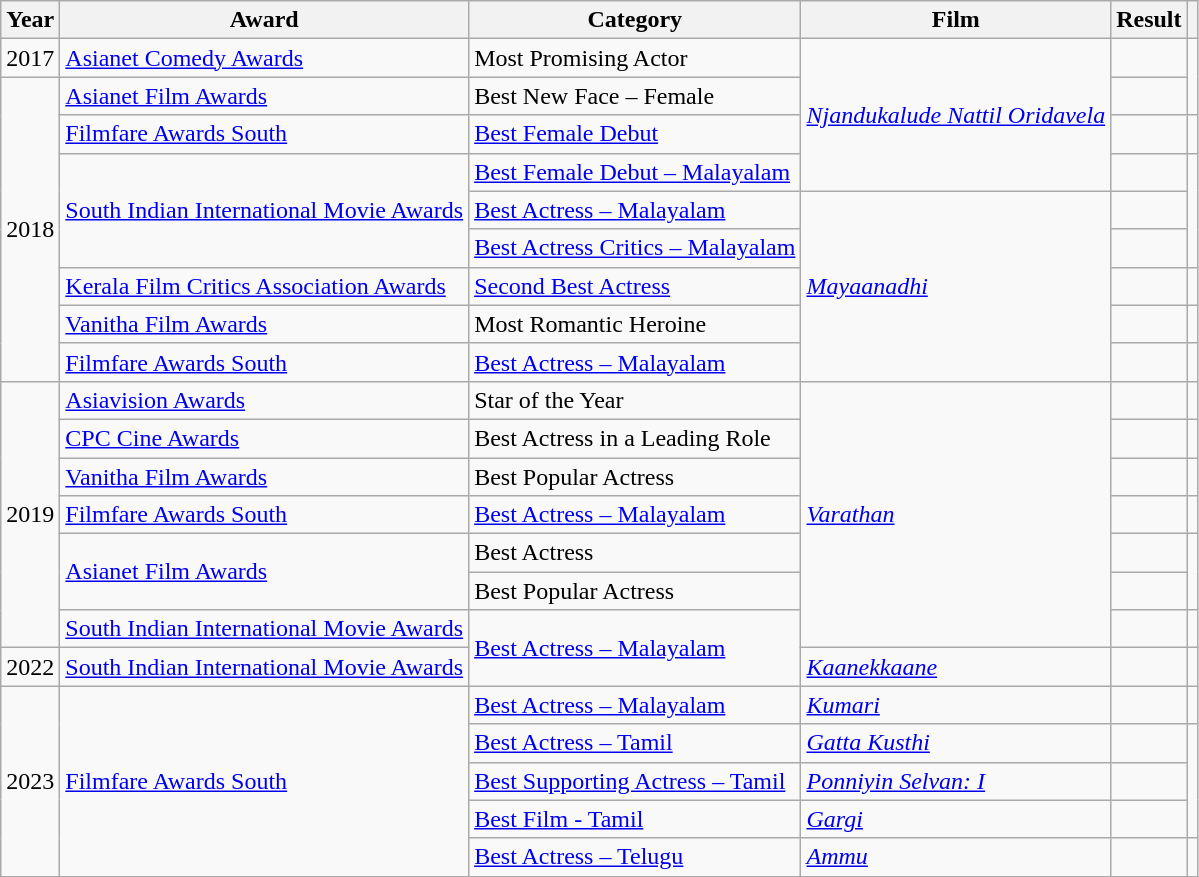<table class="wikitable plainrowheaders">
<tr>
<th scope="col">Year</th>
<th scope="col">Award</th>
<th scope="col">Category</th>
<th scope="col">Film</th>
<th scope="col">Result</th>
<th scope="col"></th>
</tr>
<tr>
<td>2017</td>
<td><a href='#'>Asianet Comedy Awards</a></td>
<td>Most Promising Actor</td>
<td rowspan="4"><em><a href='#'>Njandukalude Nattil Oridavela</a></em></td>
<td></td>
<td rowspan="2"></td>
</tr>
<tr>
<td rowspan="8">2018</td>
<td><a href='#'>Asianet Film Awards</a></td>
<td>Best New Face – Female</td>
<td></td>
</tr>
<tr>
<td><a href='#'>Filmfare Awards South</a></td>
<td><a href='#'>Best Female Debut</a></td>
<td></td>
<td></td>
</tr>
<tr>
<td rowspan="3"><a href='#'>South Indian International Movie Awards</a></td>
<td><a href='#'>Best Female Debut – Malayalam</a></td>
<td></td>
<td rowspan=3><br></td>
</tr>
<tr>
<td><a href='#'>Best Actress – Malayalam</a></td>
<td rowspan="5"><em><a href='#'>Mayaanadhi</a></em></td>
<td></td>
</tr>
<tr>
<td><a href='#'>Best Actress Critics – Malayalam</a></td>
<td></td>
</tr>
<tr>
<td><a href='#'>Kerala Film Critics Association Awards</a></td>
<td><a href='#'>Second Best Actress</a></td>
<td></td>
<td></td>
</tr>
<tr>
<td><a href='#'>Vanitha Film Awards</a></td>
<td>Most Romantic Heroine</td>
<td></td>
<td></td>
</tr>
<tr>
<td><a href='#'>Filmfare Awards South</a></td>
<td><a href='#'>Best Actress – Malayalam</a></td>
<td></td>
<td></td>
</tr>
<tr>
<td rowspan="7">2019</td>
<td><a href='#'>Asiavision Awards</a></td>
<td>Star of the Year</td>
<td rowspan="7"><em><a href='#'>Varathan</a></em></td>
<td></td>
<td></td>
</tr>
<tr>
<td><a href='#'>CPC Cine Awards</a></td>
<td>Best Actress in a Leading Role</td>
<td></td>
<td></td>
</tr>
<tr>
<td><a href='#'>Vanitha Film Awards</a></td>
<td>Best Popular Actress</td>
<td></td>
<td></td>
</tr>
<tr>
<td><a href='#'>Filmfare Awards South</a></td>
<td><a href='#'>Best Actress – Malayalam</a></td>
<td></td>
<td></td>
</tr>
<tr>
<td rowspan="2"><a href='#'>Asianet Film Awards</a></td>
<td>Best Actress</td>
<td></td>
<td rowspan=2></td>
</tr>
<tr>
<td>Best Popular Actress</td>
<td></td>
</tr>
<tr>
<td><a href='#'>South Indian International Movie Awards</a></td>
<td rowspan="2"><a href='#'>Best Actress – Malayalam</a></td>
<td></td>
<td></td>
</tr>
<tr>
<td>2022</td>
<td><a href='#'>South Indian International Movie Awards</a></td>
<td><em><a href='#'>Kaanekkaane</a></em></td>
<td></td>
<td></td>
</tr>
<tr>
<td rowspan="5">2023</td>
<td rowspan="5"><a href='#'>Filmfare Awards South</a></td>
<td><a href='#'>Best Actress – Malayalam</a></td>
<td><em><a href='#'>Kumari</a></em></td>
<td></td>
<td></td>
</tr>
<tr>
<td><a href='#'>Best Actress – Tamil</a></td>
<td><em><a href='#'>Gatta Kusthi</a></em></td>
<td></td>
<td rowspan="3"></td>
</tr>
<tr>
<td><a href='#'>Best Supporting Actress – Tamil</a></td>
<td><em><a href='#'>Ponniyin Selvan: I</a></em></td>
<td></td>
</tr>
<tr>
<td><a href='#'>Best Film - Tamil</a></td>
<td><em><a href='#'>Gargi</a></em></td>
<td></td>
</tr>
<tr>
<td><a href='#'>Best Actress – Telugu</a></td>
<td><em><a href='#'>Ammu</a></em></td>
<td></td>
<td></td>
</tr>
</table>
